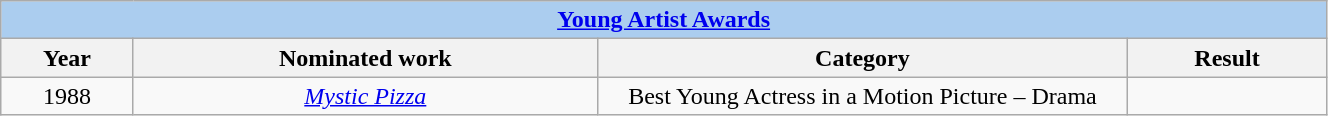<table width="70%" class="wikitable sortable">
<tr>
<th colspan="4" - style="background:#abcdef;" align="center"><a href='#'>Young Artist Awards</a></th>
</tr>
<tr>
<th width="10%">Year</th>
<th width="35%">Nominated work</th>
<th width="40%">Category</th>
<th width="15%">Result</th>
</tr>
<tr>
<td align="center">1988</td>
<td align="center"><em><a href='#'>Mystic Pizza</a></em></td>
<td align="center">Best Young Actress in a Motion Picture – Drama</td>
<td></td>
</tr>
</table>
